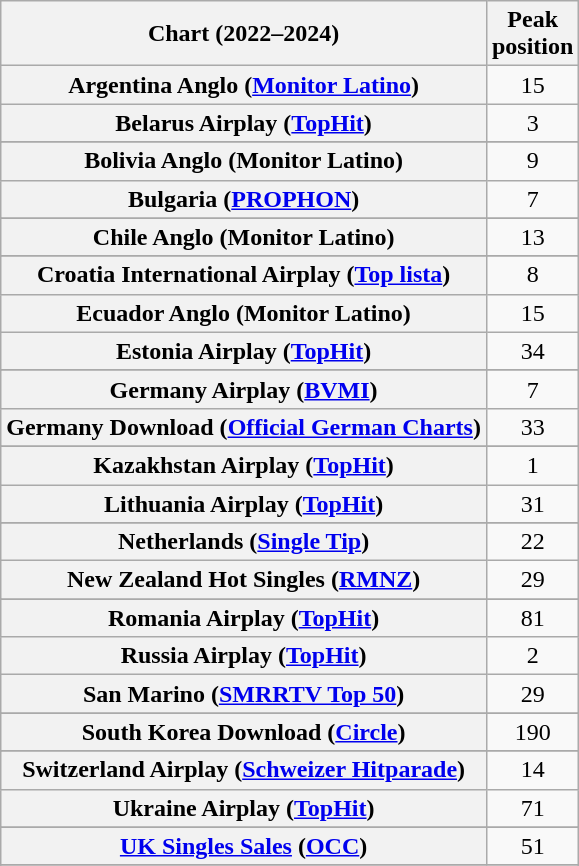<table class="wikitable sortable plainrowheaders" style="text-align:center">
<tr>
<th scope="col">Chart (2022–2024)</th>
<th scope="col">Peak<br>position</th>
</tr>
<tr>
<th scope="row">Argentina Anglo (<a href='#'>Monitor Latino</a>)</th>
<td>15</td>
</tr>
<tr>
<th scope="row">Belarus Airplay (<a href='#'>TopHit</a>)</th>
<td>3</td>
</tr>
<tr>
</tr>
<tr>
</tr>
<tr>
<th scope="row">Bolivia Anglo (Monitor Latino)</th>
<td>9</td>
</tr>
<tr>
<th scope="row">Bulgaria (<a href='#'>PROPHON</a>)</th>
<td>7</td>
</tr>
<tr>
</tr>
<tr>
</tr>
<tr>
<th scope="row">Chile Anglo (Monitor Latino)</th>
<td>13</td>
</tr>
<tr>
</tr>
<tr>
<th scope="row">Croatia International Airplay (<a href='#'>Top lista</a>)</th>
<td>8</td>
</tr>
<tr>
<th scope="row">Ecuador Anglo (Monitor Latino)</th>
<td>15</td>
</tr>
<tr>
<th scope="row">Estonia Airplay (<a href='#'>TopHit</a>)</th>
<td>34</td>
</tr>
<tr>
</tr>
<tr>
</tr>
<tr>
<th scope="row">Germany Airplay (<a href='#'>BVMI</a>)</th>
<td>7</td>
</tr>
<tr>
<th scope="row">Germany Download (<a href='#'>Official German Charts</a>)</th>
<td>33</td>
</tr>
<tr>
</tr>
<tr>
</tr>
<tr>
</tr>
<tr>
<th scope="row">Kazakhstan Airplay (<a href='#'>TopHit</a>)</th>
<td>1</td>
</tr>
<tr>
<th scope="row">Lithuania Airplay (<a href='#'>TopHit</a>)</th>
<td>31</td>
</tr>
<tr>
</tr>
<tr>
<th scope="row">Netherlands (<a href='#'>Single Tip</a>)</th>
<td>22</td>
</tr>
<tr>
<th scope="row">New Zealand Hot Singles (<a href='#'>RMNZ</a>)</th>
<td>29</td>
</tr>
<tr>
</tr>
<tr>
<th scope="row">Romania Airplay (<a href='#'>TopHit</a>)</th>
<td>81</td>
</tr>
<tr>
<th scope="row">Russia Airplay (<a href='#'>TopHit</a>)</th>
<td>2</td>
</tr>
<tr>
<th scope="row">San Marino (<a href='#'>SMRRTV Top 50</a>)</th>
<td>29</td>
</tr>
<tr>
</tr>
<tr>
<th scope="row">South Korea Download (<a href='#'>Circle</a>)</th>
<td>190</td>
</tr>
<tr>
</tr>
<tr>
<th scope="row">Switzerland Airplay (<a href='#'>Schweizer Hitparade</a>)</th>
<td>14</td>
</tr>
<tr>
<th scope="row">Ukraine Airplay (<a href='#'>TopHit</a>)</th>
<td>71</td>
</tr>
<tr>
</tr>
<tr>
<th scope="row"><a href='#'>UK Singles Sales</a> (<a href='#'>OCC</a>)</th>
<td>51</td>
</tr>
<tr>
</tr>
<tr>
</tr>
<tr>
</tr>
</table>
